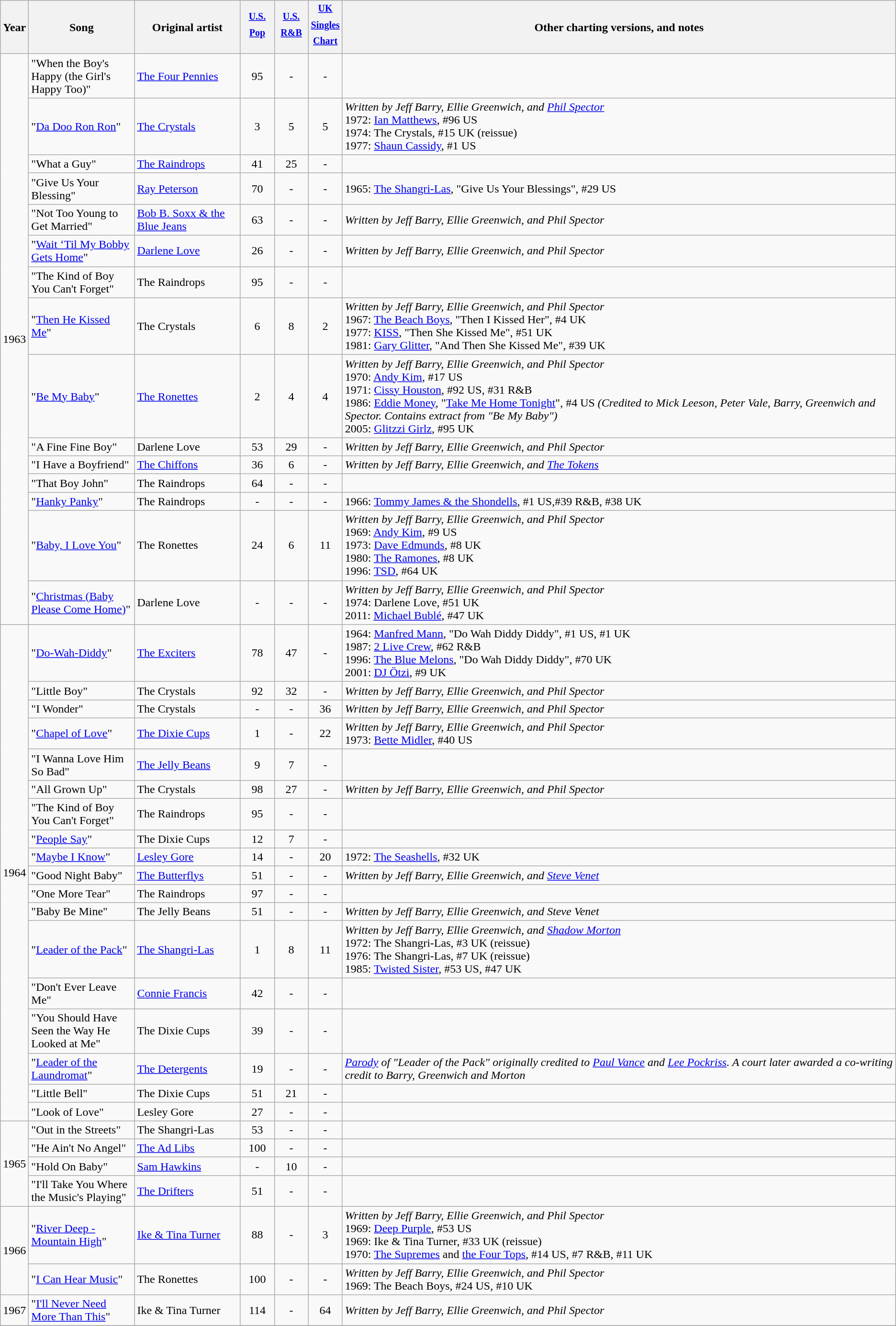<table class="wikitable">
<tr>
<th>Year</th>
<th width="140">Song</th>
<th width="140">Original artist</th>
<th width="40"><sup><a href='#'>U.S. Pop</a></sup></th>
<th width="40"><sup><a href='#'>U.S. R&B</a></sup></th>
<th width="40"><sup><a href='#'>UK Singles Chart</a></sup></th>
<th>Other charting versions, and notes</th>
</tr>
<tr>
<td rowspan="15">1963</td>
<td>"When the Boy's Happy (the Girl's Happy Too)"</td>
<td><a href='#'>The Four Pennies</a></td>
<td align="center">95</td>
<td align="center">-</td>
<td align="center">-</td>
</tr>
<tr>
<td>"<a href='#'>Da Doo Ron Ron</a>"</td>
<td><a href='#'>The Crystals</a></td>
<td align="center">3</td>
<td align="center">5</td>
<td align="center">5</td>
<td><em>Written by Jeff Barry, Ellie Greenwich, and <a href='#'>Phil Spector</a></em><br>1972: <a href='#'>Ian Matthews</a>, #96 US<br>1974: The Crystals, #15 UK (reissue)<br>1977: <a href='#'>Shaun Cassidy</a>, #1 US</td>
</tr>
<tr>
<td>"What a Guy"</td>
<td><a href='#'>The Raindrops</a></td>
<td align="center">41</td>
<td align="center">25</td>
<td align="center">-</td>
<td></td>
</tr>
<tr>
<td>"Give Us Your Blessing"</td>
<td><a href='#'>Ray Peterson</a></td>
<td align="center">70</td>
<td align="center">-</td>
<td align="center">-</td>
<td>1965: <a href='#'>The Shangri-Las</a>, "Give Us Your Blessings", #29 US</td>
</tr>
<tr>
<td>"Not Too Young to Get Married"</td>
<td><a href='#'>Bob B. Soxx & the Blue Jeans</a></td>
<td align="center">63</td>
<td align="center">-</td>
<td align="center">-</td>
<td><em>Written by Jeff Barry, Ellie Greenwich, and Phil Spector</em></td>
</tr>
<tr>
<td>"<a href='#'>Wait ‘Til My Bobby Gets Home</a>"</td>
<td><a href='#'>Darlene Love</a></td>
<td align="center">26</td>
<td align="center">-</td>
<td align="center">-</td>
<td><em>Written by Jeff Barry, Ellie Greenwich, and Phil Spector</em></td>
</tr>
<tr>
<td>"The Kind of Boy You Can't Forget"</td>
<td>The Raindrops</td>
<td align="center">95</td>
<td align="center">-</td>
<td align="center">-</td>
<td></td>
</tr>
<tr>
<td>"<a href='#'>Then He Kissed Me</a>"</td>
<td>The Crystals</td>
<td align="center">6</td>
<td align="center">8</td>
<td align="center">2</td>
<td><em>Written by Jeff Barry, Ellie Greenwich, and Phil Spector</em><br>1967: <a href='#'>The Beach Boys</a>, "Then I Kissed Her", #4 UK<br>1977: <a href='#'>KISS</a>, "Then She Kissed Me", #51 UK<br>1981: <a href='#'>Gary Glitter</a>, "And Then She Kissed Me", #39 UK</td>
</tr>
<tr>
<td>"<a href='#'>Be My Baby</a>"</td>
<td><a href='#'>The Ronettes</a></td>
<td align="center">2</td>
<td align="center">4</td>
<td align="center">4</td>
<td><em>Written by Jeff Barry, Ellie Greenwich, and Phil Spector</em><br>1970: <a href='#'>Andy Kim</a>, #17 US<br>1971: <a href='#'>Cissy Houston</a>, #92 US, #31 R&B<br>1986: <a href='#'>Eddie Money</a>, "<a href='#'>Take Me Home Tonight</a>", #4 US <em>(Credited to Mick Leeson, Peter Vale, Barry, Greenwich and Spector. Contains extract from "Be My Baby")</em><br>2005: <a href='#'>Glitzzi Girlz</a>, #95 UK</td>
</tr>
<tr>
<td>"A Fine Fine Boy"</td>
<td>Darlene Love</td>
<td align="center">53</td>
<td align="center">29</td>
<td align="center">-</td>
<td><em>Written by Jeff Barry, Ellie Greenwich, and Phil Spector</em></td>
</tr>
<tr>
<td>"I Have a Boyfriend"</td>
<td><a href='#'>The Chiffons</a></td>
<td align="center">36</td>
<td align="center">6</td>
<td align="center">-</td>
<td><em>Written by Jeff Barry, Ellie Greenwich, and <a href='#'>The Tokens</a></em></td>
</tr>
<tr>
<td>"That Boy John"</td>
<td>The Raindrops</td>
<td align="center">64</td>
<td align="center">-</td>
<td align="center">-</td>
<td></td>
</tr>
<tr>
<td>"<a href='#'>Hanky Panky</a>"</td>
<td>The Raindrops</td>
<td align="center">-</td>
<td align="center">-</td>
<td align="center">-</td>
<td>1966:  <a href='#'>Tommy James & the Shondells</a>, #1 US,#39 R&B, #38 UK</td>
</tr>
<tr>
<td>"<a href='#'>Baby, I Love You</a>"</td>
<td>The Ronettes</td>
<td align="center">24</td>
<td align="center">6</td>
<td align="center">11</td>
<td><em>Written by Jeff Barry, Ellie Greenwich, and Phil Spector</em><br>1969: <a href='#'>Andy Kim</a>, #9 US<br>1973: <a href='#'>Dave Edmunds</a>, #8 UK<br>1980: <a href='#'>The Ramones</a>, #8 UK<br>1996: <a href='#'>TSD</a>, #64 UK</td>
</tr>
<tr>
<td>"<a href='#'>Christmas (Baby Please Come Home)</a>"</td>
<td>Darlene Love</td>
<td align="center">-</td>
<td align="center">-</td>
<td align="center">-</td>
<td><em>Written by Jeff Barry, Ellie Greenwich, and Phil Spector</em><br>1974: Darlene Love, #51 UK<br>2011: <a href='#'>Michael Bublé</a>, #47 UK</td>
</tr>
<tr>
<td rowspan="18">1964</td>
<td>"<a href='#'>Do-Wah-Diddy</a>"</td>
<td><a href='#'>The Exciters</a></td>
<td align="center">78</td>
<td align="center">47</td>
<td align="center">-</td>
<td>1964: <a href='#'>Manfred Mann</a>, "Do Wah Diddy Diddy", #1 US, #1 UK<br>1987: <a href='#'>2 Live Crew</a>, #62 R&B<br>1996: <a href='#'>The Blue Melons</a>, "Do Wah Diddy Diddy", #70 UK<br>2001: <a href='#'>DJ Ötzi</a>, #9 UK</td>
</tr>
<tr>
<td>"Little Boy"</td>
<td>The Crystals</td>
<td align="center">92</td>
<td align="center">32</td>
<td align="center">-</td>
<td><em>Written by Jeff Barry, Ellie Greenwich, and Phil Spector</em></td>
</tr>
<tr>
<td>"I Wonder"</td>
<td>The Crystals</td>
<td align="center">-</td>
<td align="center">-</td>
<td align="center">36</td>
<td><em>Written by Jeff Barry, Ellie Greenwich, and Phil Spector</em></td>
</tr>
<tr>
<td>"<a href='#'>Chapel of Love</a>"</td>
<td><a href='#'>The Dixie Cups</a></td>
<td align="center">1</td>
<td align="center">-</td>
<td align="center">22</td>
<td><em>Written by Jeff Barry, Ellie Greenwich, and Phil Spector</em><br>1973: <a href='#'>Bette Midler</a>, #40 US</td>
</tr>
<tr>
<td>"I Wanna Love Him So Bad"</td>
<td><a href='#'>The Jelly Beans</a></td>
<td align="center">9</td>
<td align="center">7</td>
<td align="center">-</td>
<td></td>
</tr>
<tr>
<td>"All Grown Up"</td>
<td>The Crystals</td>
<td align="center">98</td>
<td align="center">27</td>
<td align="center">-</td>
<td><em>Written by Jeff Barry, Ellie Greenwich, and Phil Spector</em></td>
</tr>
<tr>
<td>"The Kind of Boy You Can't Forget"</td>
<td>The Raindrops</td>
<td align="center">95</td>
<td align="center">-</td>
<td align="center">-</td>
<td></td>
</tr>
<tr>
<td>"<a href='#'>People Say</a>"</td>
<td>The Dixie Cups</td>
<td align="center">12</td>
<td align="center">7</td>
<td align="center">-</td>
<td></td>
</tr>
<tr>
<td>"<a href='#'>Maybe I Know</a>"</td>
<td><a href='#'>Lesley Gore</a></td>
<td align="center">14</td>
<td align="center">-</td>
<td align="center">20</td>
<td>1972: <a href='#'>The Seashells</a>, #32 UK</td>
</tr>
<tr>
<td>"Good Night Baby"</td>
<td><a href='#'>The Butterflys</a></td>
<td align="center">51</td>
<td align="center">-</td>
<td align="center">-</td>
<td><em>Written by Jeff Barry, Ellie Greenwich, and <a href='#'>Steve Venet</a></em></td>
</tr>
<tr>
<td>"One More Tear"</td>
<td>The Raindrops</td>
<td align="center">97</td>
<td align="center">-</td>
<td align="center">-</td>
<td></td>
</tr>
<tr>
<td>"Baby Be Mine"</td>
<td>The Jelly Beans</td>
<td align="center">51</td>
<td align="center">-</td>
<td align="center">-</td>
<td><em>Written by Jeff Barry, Ellie Greenwich, and Steve Venet</em></td>
</tr>
<tr>
<td>"<a href='#'>Leader of the Pack</a>"</td>
<td><a href='#'>The Shangri-Las</a></td>
<td align="center">1</td>
<td align="center">8</td>
<td align="center">11</td>
<td><em>Written by Jeff Barry, Ellie Greenwich, and <a href='#'>Shadow Morton</a></em><br>1972: The Shangri-Las, #3 UK (reissue)<br>1976: The Shangri-Las, #7 UK (reissue)<br>1985: <a href='#'>Twisted Sister</a>, #53 US, #47 UK</td>
</tr>
<tr>
<td>"Don't Ever Leave Me"</td>
<td><a href='#'>Connie Francis</a></td>
<td align="center">42</td>
<td align="center">-</td>
<td align="center">-</td>
<td></td>
</tr>
<tr>
<td>"You Should Have Seen the Way He Looked at Me"</td>
<td>The Dixie Cups</td>
<td align="center">39</td>
<td align="center">-</td>
<td align="center">-</td>
<td></td>
</tr>
<tr>
<td>"<a href='#'>Leader of the Laundromat</a>"</td>
<td><a href='#'>The Detergents</a></td>
<td align="center">19</td>
<td align="center">-</td>
<td align="center">-</td>
<td><em><a href='#'>Parody</a> of "Leader of the Pack" originally credited to <a href='#'>Paul Vance</a> and <a href='#'>Lee Pockriss</a>.  A court later awarded a co-writing credit to Barry, Greenwich and Morton</em></td>
</tr>
<tr>
<td>"Little Bell"</td>
<td>The Dixie Cups</td>
<td align="center">51</td>
<td align="center">21</td>
<td align="center">-</td>
<td></td>
</tr>
<tr>
<td>"Look of Love"</td>
<td>Lesley Gore</td>
<td align="center">27</td>
<td align="center">-</td>
<td align="center">-</td>
<td></td>
</tr>
<tr>
<td rowspan="4">1965</td>
<td>"Out in the Streets"</td>
<td>The Shangri-Las</td>
<td align="center">53</td>
<td align="center">-</td>
<td align="center">-</td>
<td></td>
</tr>
<tr>
<td>"He Ain't No Angel"</td>
<td><a href='#'>The Ad Libs</a></td>
<td align="center">100</td>
<td align="center">-</td>
<td align="center">-</td>
<td></td>
</tr>
<tr>
<td>"Hold On Baby"</td>
<td><a href='#'>Sam Hawkins</a></td>
<td align="center">-</td>
<td align="center">10</td>
<td align="center">-</td>
<td></td>
</tr>
<tr>
<td>"I'll Take You Where the Music's Playing"</td>
<td><a href='#'>The Drifters</a></td>
<td align="center">51</td>
<td align="center">-</td>
<td align="center">-</td>
<td></td>
</tr>
<tr>
<td rowspan="2">1966</td>
<td>"<a href='#'>River Deep - Mountain High</a>"</td>
<td><a href='#'>Ike & Tina Turner</a></td>
<td align="center">88</td>
<td align="center">-</td>
<td align="center">3</td>
<td><em>Written by Jeff Barry, Ellie Greenwich, and Phil Spector</em><br>1969: <a href='#'>Deep Purple</a>, #53 US<br>1969: Ike & Tina Turner, #33 UK (reissue)<br>1970: <a href='#'>The Supremes</a> and <a href='#'>the Four Tops</a>, #14 US, #7 R&B, #11 UK</td>
</tr>
<tr>
<td>"<a href='#'>I Can Hear Music</a>"</td>
<td>The Ronettes</td>
<td align="center">100</td>
<td align="center">-</td>
<td align="center">-</td>
<td><em>Written by Jeff Barry, Ellie Greenwich, and Phil Spector</em><br>1969: The Beach Boys, #24 US, #10 UK</td>
</tr>
<tr>
<td rowspan="1">1967</td>
<td>"<a href='#'>I'll Never Need More Than This</a>"</td>
<td>Ike & Tina Turner</td>
<td align="center">114</td>
<td align="center">-</td>
<td align="center">64</td>
<td><em>Written by Jeff Barry, Ellie Greenwich, and Phil Spector</em></td>
</tr>
<tr>
</tr>
</table>
